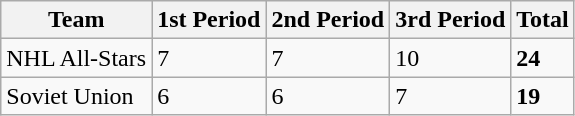<table class="wikitable">
<tr>
<th>Team</th>
<th>1st Period</th>
<th>2nd Period</th>
<th>3rd Period</th>
<th>Total</th>
</tr>
<tr>
<td>NHL All-Stars</td>
<td>7</td>
<td>7</td>
<td>10</td>
<td><strong>24</strong></td>
</tr>
<tr>
<td>Soviet Union</td>
<td>6</td>
<td>6</td>
<td>7</td>
<td><strong>19</strong></td>
</tr>
</table>
